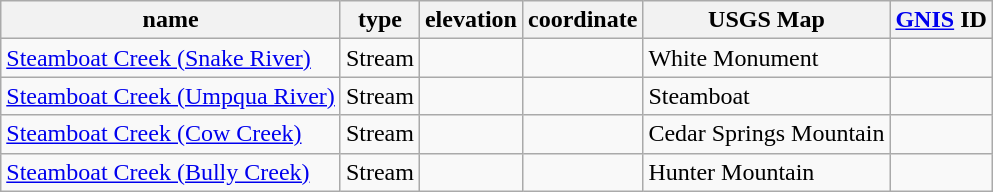<table class="wikitable sortable">
<tr>
<th>name</th>
<th>type</th>
<th>elevation</th>
<th>coordinate</th>
<th>USGS Map</th>
<th><a href='#'>GNIS</a> ID</th>
</tr>
<tr>
<td><a href='#'>Steamboat Creek (Snake River)</a></td>
<td>Stream</td>
<td></td>
<td></td>
<td>White Monument</td>
<td></td>
</tr>
<tr>
<td><a href='#'>Steamboat Creek (Umpqua River)</a></td>
<td>Stream</td>
<td></td>
<td></td>
<td>Steamboat</td>
<td></td>
</tr>
<tr>
<td><a href='#'>Steamboat Creek (Cow Creek)</a></td>
<td>Stream</td>
<td></td>
<td></td>
<td>Cedar Springs Mountain</td>
<td></td>
</tr>
<tr>
<td><a href='#'>Steamboat Creek (Bully Creek)</a></td>
<td>Stream</td>
<td></td>
<td></td>
<td>Hunter Mountain</td>
<td></td>
</tr>
</table>
